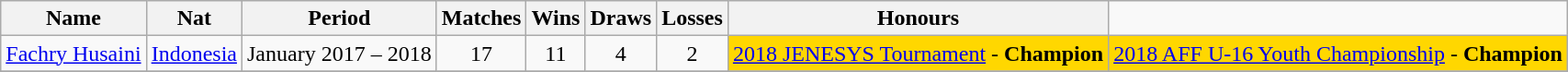<table class="wikitable">
<tr>
<th>Name</th>
<th>Nat</th>
<th>Period</th>
<th>Matches</th>
<th>Wins</th>
<th>Draws</th>
<th>Losses</th>
<th>Honours</th>
</tr>
<tr>
<td><a href='#'>Fachry Husaini</a></td>
<td align="center"> <a href='#'>Indonesia</a></td>
<td align="center">January 2017 – 2018</td>
<td align="center">17</td>
<td align="center">11</td>
<td align="center">4</td>
<td align="center">2</td>
<td style=background:gold><a href='#'>2018 JENESYS Tournament</a> - <strong>Champion</strong></td>
<td style=background:gold><a href='#'>2018 AFF U-16 Youth Championship</a> - <strong>Champion</strong></td>
</tr>
<tr>
</tr>
</table>
